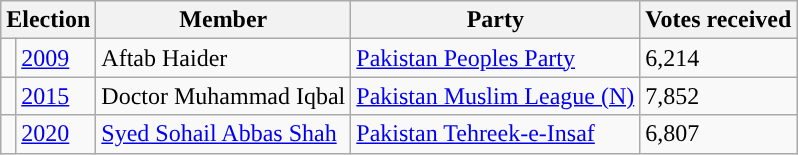<table class="wikitable">
<tr>
<th colspan="2">Election</th>
<th>Member</th>
<th>Party</th>
<th>Votes received</th>
</tr>
<tr>
<td style="background-color: "></td>
<td><a href='#'>2009</a></td>
<td>Aftab Haider</td>
<td><a href='#'>Pakistan Peoples Party</a></td>
<td>6,214</td>
</tr>
<tr>
<td style="background-color: "></td>
<td><a href='#'>2015</a></td>
<td>Doctor Muhammad Iqbal</td>
<td><a href='#'>Pakistan Muslim League (N)</a></td>
<td>7,852</td>
</tr>
<tr>
<td style="background-color: "></td>
<td><a href='#'>2020</a></td>
<td><a href='#'>Syed Sohail Abbas Shah</a></td>
<td><a href='#'>Pakistan Tehreek-e-Insaf</a></td>
<td>6,807</td>
</tr>
</table>
